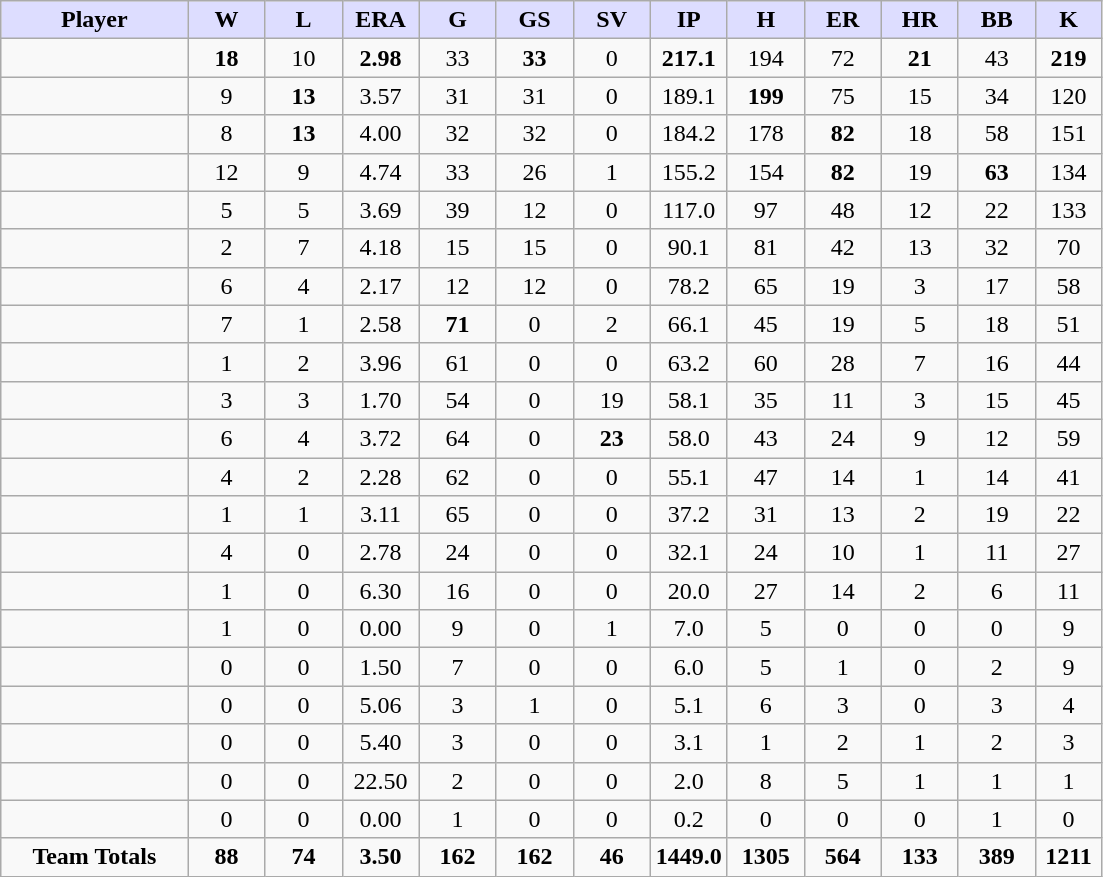<table class="wikitable sortable" style="text-align:center; border:1px;; cellpadding:2; cellspacing:0;">
<tr>
<th style="background:#ddf; width:17%;">Player</th>
<th style="background:#ddf; width:7%;">W</th>
<th style="background:#ddf; width:7%;">L</th>
<th style="background:#ddf; width:7%;">ERA</th>
<th style="background:#ddf; width:7%;">G</th>
<th style="background:#ddf; width:7%;">GS</th>
<th style="background:#ddf; width:7%;">SV</th>
<th style="background:#ddf; width:7%;">IP</th>
<th style="background:#ddf; width:7%;">H</th>
<th style="background:#ddf; width:7%;">ER</th>
<th style="background:#ddf; width:7%;">HR</th>
<th style="background:#ddf; width:7%;">BB</th>
<th style="background:#ddf; width:7%;">K</th>
</tr>
<tr>
<td></td>
<td><strong>18</strong></td>
<td>10</td>
<td><strong>2.98</strong></td>
<td>33</td>
<td><strong>33</strong></td>
<td>0</td>
<td><strong>217.1</strong></td>
<td>194</td>
<td>72</td>
<td><strong>21</strong></td>
<td>43</td>
<td><strong>219</strong></td>
</tr>
<tr>
<td></td>
<td>9</td>
<td><strong>13</strong></td>
<td>3.57</td>
<td>31</td>
<td>31</td>
<td>0</td>
<td>189.1</td>
<td><strong>199</strong></td>
<td>75</td>
<td>15</td>
<td>34</td>
<td>120</td>
</tr>
<tr>
<td></td>
<td>8</td>
<td><strong>13</strong></td>
<td>4.00</td>
<td>32</td>
<td>32</td>
<td>0</td>
<td>184.2</td>
<td>178</td>
<td><strong>82</strong></td>
<td>18</td>
<td>58</td>
<td>151</td>
</tr>
<tr>
<td></td>
<td>12</td>
<td>9</td>
<td>4.74</td>
<td>33</td>
<td>26</td>
<td>1</td>
<td>155.2</td>
<td>154</td>
<td><strong>82</strong></td>
<td>19</td>
<td><strong>63</strong></td>
<td>134</td>
</tr>
<tr>
<td></td>
<td>5</td>
<td>5</td>
<td>3.69</td>
<td>39</td>
<td>12</td>
<td>0</td>
<td>117.0</td>
<td>97</td>
<td>48</td>
<td>12</td>
<td>22</td>
<td>133</td>
</tr>
<tr>
<td></td>
<td>2</td>
<td>7</td>
<td>4.18</td>
<td>15</td>
<td>15</td>
<td>0</td>
<td>90.1</td>
<td>81</td>
<td>42</td>
<td>13</td>
<td>32</td>
<td>70</td>
</tr>
<tr>
<td></td>
<td>6</td>
<td>4</td>
<td>2.17</td>
<td>12</td>
<td>12</td>
<td>0</td>
<td>78.2</td>
<td>65</td>
<td>19</td>
<td>3</td>
<td>17</td>
<td>58</td>
</tr>
<tr>
<td></td>
<td>7</td>
<td>1</td>
<td>2.58</td>
<td><strong>71</strong></td>
<td>0</td>
<td>2</td>
<td>66.1</td>
<td>45</td>
<td>19</td>
<td>5</td>
<td>18</td>
<td>51</td>
</tr>
<tr>
<td></td>
<td>1</td>
<td>2</td>
<td>3.96</td>
<td>61</td>
<td>0</td>
<td>0</td>
<td>63.2</td>
<td>60</td>
<td>28</td>
<td>7</td>
<td>16</td>
<td>44</td>
</tr>
<tr>
<td></td>
<td>3</td>
<td>3</td>
<td>1.70</td>
<td>54</td>
<td>0</td>
<td>19</td>
<td>58.1</td>
<td>35</td>
<td>11</td>
<td>3</td>
<td>15</td>
<td>45</td>
</tr>
<tr>
<td></td>
<td>6</td>
<td>4</td>
<td>3.72</td>
<td>64</td>
<td>0</td>
<td><strong>23</strong></td>
<td>58.0</td>
<td>43</td>
<td>24</td>
<td>9</td>
<td>12</td>
<td>59</td>
</tr>
<tr>
<td></td>
<td>4</td>
<td>2</td>
<td>2.28</td>
<td>62</td>
<td>0</td>
<td>0</td>
<td>55.1</td>
<td>47</td>
<td>14</td>
<td>1</td>
<td>14</td>
<td>41</td>
</tr>
<tr>
<td></td>
<td>1</td>
<td>1</td>
<td>3.11</td>
<td>65</td>
<td>0</td>
<td>0</td>
<td>37.2</td>
<td>31</td>
<td>13</td>
<td>2</td>
<td>19</td>
<td>22</td>
</tr>
<tr>
<td></td>
<td>4</td>
<td>0</td>
<td>2.78</td>
<td>24</td>
<td>0</td>
<td>0</td>
<td>32.1</td>
<td>24</td>
<td>10</td>
<td>1</td>
<td>11</td>
<td>27</td>
</tr>
<tr>
<td></td>
<td>1</td>
<td>0</td>
<td>6.30</td>
<td>16</td>
<td>0</td>
<td>0</td>
<td>20.0</td>
<td>27</td>
<td>14</td>
<td>2</td>
<td>6</td>
<td>11</td>
</tr>
<tr>
<td></td>
<td>1</td>
<td>0</td>
<td>0.00</td>
<td>9</td>
<td>0</td>
<td>1</td>
<td>7.0</td>
<td>5</td>
<td>0</td>
<td>0</td>
<td>0</td>
<td>9</td>
</tr>
<tr>
<td></td>
<td>0</td>
<td>0</td>
<td>1.50</td>
<td>7</td>
<td>0</td>
<td>0</td>
<td>6.0</td>
<td>5</td>
<td>1</td>
<td>0</td>
<td>2</td>
<td>9</td>
</tr>
<tr>
<td></td>
<td>0</td>
<td>0</td>
<td>5.06</td>
<td>3</td>
<td>1</td>
<td>0</td>
<td>5.1</td>
<td>6</td>
<td>3</td>
<td>0</td>
<td>3</td>
<td>4</td>
</tr>
<tr>
<td></td>
<td>0</td>
<td>0</td>
<td>5.40</td>
<td>3</td>
<td>0</td>
<td>0</td>
<td>3.1</td>
<td>1</td>
<td>2</td>
<td>1</td>
<td>2</td>
<td>3</td>
</tr>
<tr>
<td></td>
<td>0</td>
<td>0</td>
<td>22.50</td>
<td>2</td>
<td>0</td>
<td>0</td>
<td>2.0</td>
<td>8</td>
<td>5</td>
<td>1</td>
<td>1</td>
<td>1</td>
</tr>
<tr>
<td></td>
<td>0</td>
<td>0</td>
<td>0.00</td>
<td>1</td>
<td>0</td>
<td>0</td>
<td>0.2</td>
<td>0</td>
<td>0</td>
<td>0</td>
<td>1</td>
<td>0</td>
</tr>
<tr>
<td><strong>Team Totals</strong></td>
<td><strong>88</strong></td>
<td><strong>74</strong></td>
<td><strong>3.50</strong></td>
<td><strong>162</strong></td>
<td><strong>162</strong></td>
<td><strong>46</strong></td>
<td><strong>1449.0</strong></td>
<td><strong>1305</strong></td>
<td><strong>564</strong></td>
<td><strong>133</strong></td>
<td><strong>389</strong></td>
<td><strong>1211</strong></td>
</tr>
</table>
